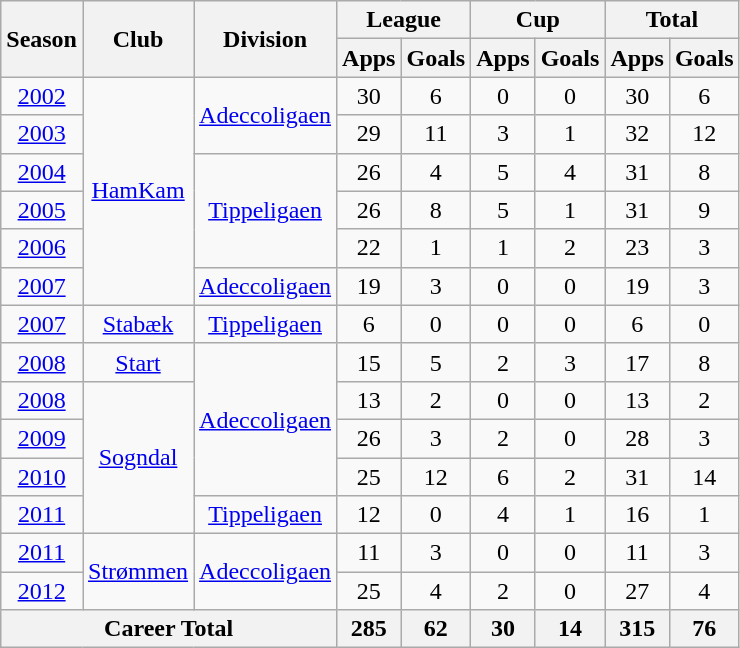<table class="wikitable" style="text-align: center;">
<tr>
<th rowspan="2">Season</th>
<th rowspan="2">Club</th>
<th rowspan="2">Division</th>
<th colspan="2">League</th>
<th colspan="2">Cup</th>
<th colspan="2">Total</th>
</tr>
<tr>
<th>Apps</th>
<th>Goals</th>
<th>Apps</th>
<th>Goals</th>
<th>Apps</th>
<th>Goals</th>
</tr>
<tr>
<td><a href='#'>2002</a></td>
<td rowspan="6" valign="center"><a href='#'>HamKam</a></td>
<td rowspan="2" valign="center"><a href='#'>Adeccoligaen</a></td>
<td>30</td>
<td>6</td>
<td>0</td>
<td>0</td>
<td>30</td>
<td>6</td>
</tr>
<tr>
<td><a href='#'>2003</a></td>
<td>29</td>
<td>11</td>
<td>3</td>
<td>1</td>
<td>32</td>
<td>12</td>
</tr>
<tr>
<td><a href='#'>2004</a></td>
<td rowspan="3" valign="center"><a href='#'>Tippeligaen</a></td>
<td>26</td>
<td>4</td>
<td>5</td>
<td>4</td>
<td>31</td>
<td>8</td>
</tr>
<tr>
<td><a href='#'>2005</a></td>
<td>26</td>
<td>8</td>
<td>5</td>
<td>1</td>
<td>31</td>
<td>9</td>
</tr>
<tr>
<td><a href='#'>2006</a></td>
<td>22</td>
<td>1</td>
<td>1</td>
<td>2</td>
<td>23</td>
<td>3</td>
</tr>
<tr>
<td><a href='#'>2007</a></td>
<td><a href='#'>Adeccoligaen</a></td>
<td>19</td>
<td>3</td>
<td>0</td>
<td>0</td>
<td>19</td>
<td>3</td>
</tr>
<tr>
<td><a href='#'>2007</a></td>
<td rowspan="1" valign="center"><a href='#'>Stabæk</a></td>
<td><a href='#'>Tippeligaen</a></td>
<td>6</td>
<td>0</td>
<td>0</td>
<td>0</td>
<td>6</td>
<td>0</td>
</tr>
<tr>
<td><a href='#'>2008</a></td>
<td rowspan="1" valign="center"><a href='#'>Start</a></td>
<td rowspan="4" valign="center"><a href='#'>Adeccoligaen</a></td>
<td>15</td>
<td>5</td>
<td>2</td>
<td>3</td>
<td>17</td>
<td>8</td>
</tr>
<tr>
<td><a href='#'>2008</a></td>
<td rowspan="4" valign="center"><a href='#'>Sogndal</a></td>
<td>13</td>
<td>2</td>
<td>0</td>
<td>0</td>
<td>13</td>
<td>2</td>
</tr>
<tr>
<td><a href='#'>2009</a></td>
<td>26</td>
<td>3</td>
<td>2</td>
<td>0</td>
<td>28</td>
<td>3</td>
</tr>
<tr>
<td><a href='#'>2010</a></td>
<td>25</td>
<td>12</td>
<td>6</td>
<td>2</td>
<td>31</td>
<td>14</td>
</tr>
<tr>
<td><a href='#'>2011</a></td>
<td><a href='#'>Tippeligaen</a></td>
<td>12</td>
<td>0</td>
<td>4</td>
<td>1</td>
<td>16</td>
<td>1</td>
</tr>
<tr>
<td><a href='#'>2011</a></td>
<td rowspan="2" valign="center"><a href='#'>Strømmen</a></td>
<td rowspan="2" valign="center"><a href='#'>Adeccoligaen</a></td>
<td>11</td>
<td>3</td>
<td>0</td>
<td>0</td>
<td>11</td>
<td>3</td>
</tr>
<tr>
<td><a href='#'>2012</a></td>
<td>25</td>
<td>4</td>
<td>2</td>
<td>0</td>
<td>27</td>
<td>4</td>
</tr>
<tr>
<th colspan="3">Career Total</th>
<th>285</th>
<th>62</th>
<th>30</th>
<th>14</th>
<th>315</th>
<th>76</th>
</tr>
</table>
